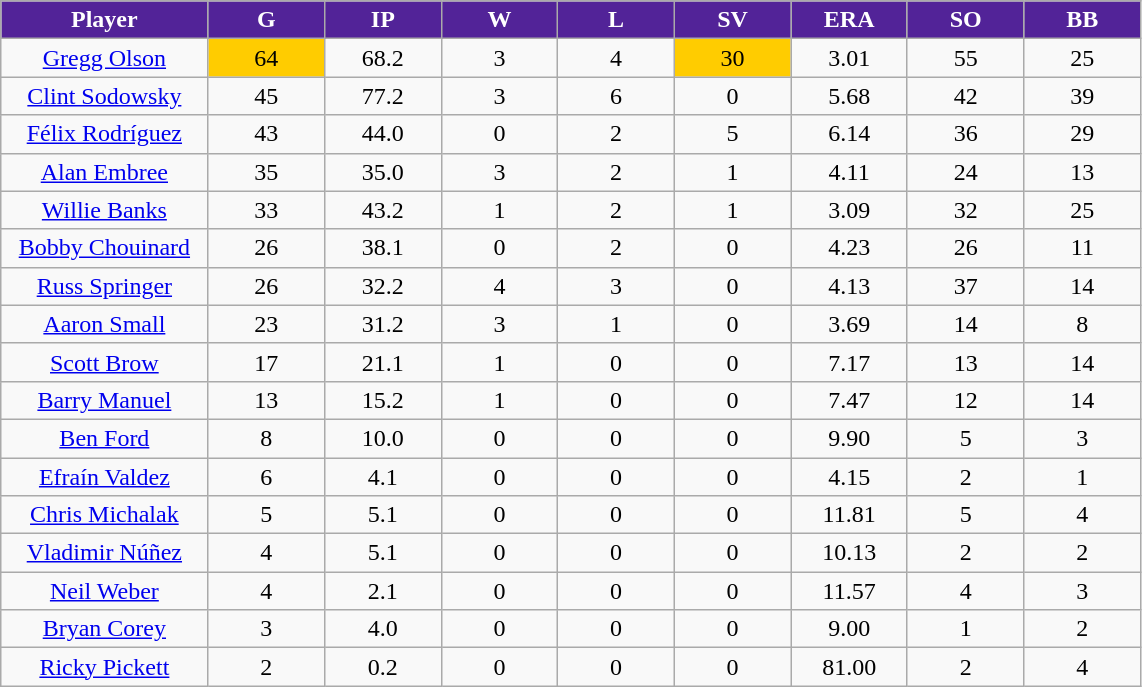<table class="wikitable sortable">
<tr>
<th style="background:#522398; color:white; width:16%;">Player</th>
<th style="background:#522398; color:white; width:9%;">G</th>
<th style="background:#522398; color:white; width:9%;">IP</th>
<th style="background:#522398; color:white; width:9%;">W</th>
<th style="background:#522398; color:white; width:9%;">L</th>
<th style="background:#522398; color:white; width:9%;">SV</th>
<th style="background:#522398; color:white; width:9%;">ERA</th>
<th style="background:#522398; color:white; width:9%;">SO</th>
<th style="background:#522398; color:white; width:9%;">BB</th>
</tr>
<tr style="text-align:center;">
<td><a href='#'>Gregg Olson</a></td>
<td style="background:#fc0;">64</td>
<td>68.2</td>
<td>3</td>
<td>4</td>
<td style="background:#fc0;">30</td>
<td>3.01</td>
<td>55</td>
<td>25</td>
</tr>
<tr style="text-align:center;">
<td><a href='#'>Clint Sodowsky</a></td>
<td>45</td>
<td>77.2</td>
<td>3</td>
<td>6</td>
<td>0</td>
<td>5.68</td>
<td>42</td>
<td>39</td>
</tr>
<tr align=center>
<td><a href='#'>Félix Rodríguez</a></td>
<td>43</td>
<td>44.0</td>
<td>0</td>
<td>2</td>
<td>5</td>
<td>6.14</td>
<td>36</td>
<td>29</td>
</tr>
<tr style="text-align:center;">
<td><a href='#'>Alan Embree</a></td>
<td>35</td>
<td>35.0</td>
<td>3</td>
<td>2</td>
<td>1</td>
<td>4.11</td>
<td>24</td>
<td>13</td>
</tr>
<tr align=center>
<td><a href='#'>Willie Banks</a></td>
<td>33</td>
<td>43.2</td>
<td>1</td>
<td>2</td>
<td>1</td>
<td>3.09</td>
<td>32</td>
<td>25</td>
</tr>
<tr align=center>
<td><a href='#'>Bobby Chouinard</a></td>
<td>26</td>
<td>38.1</td>
<td>0</td>
<td>2</td>
<td>0</td>
<td>4.23</td>
<td>26</td>
<td>11</td>
</tr>
<tr align=center>
<td><a href='#'>Russ Springer</a></td>
<td>26</td>
<td>32.2</td>
<td>4</td>
<td>3</td>
<td>0</td>
<td>4.13</td>
<td>37</td>
<td>14</td>
</tr>
<tr align=center>
<td><a href='#'>Aaron Small</a></td>
<td>23</td>
<td>31.2</td>
<td>3</td>
<td>1</td>
<td>0</td>
<td>3.69</td>
<td>14</td>
<td>8</td>
</tr>
<tr align=center>
<td><a href='#'>Scott Brow</a></td>
<td>17</td>
<td>21.1</td>
<td>1</td>
<td>0</td>
<td>0</td>
<td>7.17</td>
<td>13</td>
<td>14</td>
</tr>
<tr align=center>
<td><a href='#'>Barry Manuel</a></td>
<td>13</td>
<td>15.2</td>
<td>1</td>
<td>0</td>
<td>0</td>
<td>7.47</td>
<td>12</td>
<td>14</td>
</tr>
<tr align=center>
<td><a href='#'>Ben Ford</a></td>
<td>8</td>
<td>10.0</td>
<td>0</td>
<td>0</td>
<td>0</td>
<td>9.90</td>
<td>5</td>
<td>3</td>
</tr>
<tr align=center>
<td><a href='#'>Efraín Valdez</a></td>
<td>6</td>
<td>4.1</td>
<td>0</td>
<td>0</td>
<td>0</td>
<td>4.15</td>
<td>2</td>
<td>1</td>
</tr>
<tr align=center>
<td><a href='#'>Chris Michalak</a></td>
<td>5</td>
<td>5.1</td>
<td>0</td>
<td>0</td>
<td>0</td>
<td>11.81</td>
<td>5</td>
<td>4</td>
</tr>
<tr align=center>
<td><a href='#'>Vladimir Núñez</a></td>
<td>4</td>
<td>5.1</td>
<td>0</td>
<td>0</td>
<td>0</td>
<td>10.13</td>
<td>2</td>
<td>2</td>
</tr>
<tr align=center>
<td><a href='#'>Neil Weber</a></td>
<td>4</td>
<td>2.1</td>
<td>0</td>
<td>0</td>
<td>0</td>
<td>11.57</td>
<td>4</td>
<td>3</td>
</tr>
<tr align=center>
<td><a href='#'>Bryan Corey</a></td>
<td>3</td>
<td>4.0</td>
<td>0</td>
<td>0</td>
<td>0</td>
<td>9.00</td>
<td>1</td>
<td>2</td>
</tr>
<tr align=center>
<td><a href='#'>Ricky Pickett</a></td>
<td>2</td>
<td>0.2</td>
<td>0</td>
<td>0</td>
<td>0</td>
<td>81.00</td>
<td>2</td>
<td>4</td>
</tr>
</table>
